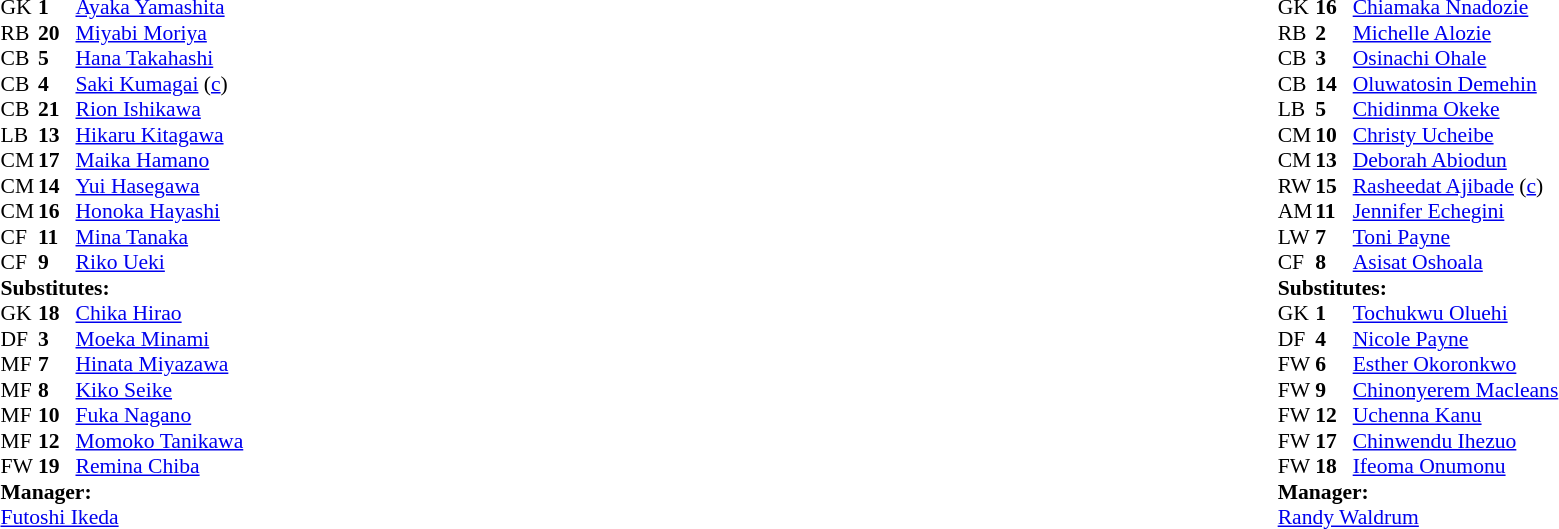<table width="100%">
<tr>
<td valign="top" width="40%"><br><table style="font-size:90%" cellspacing="0" cellpadding="0">
<tr>
<th width=25></th>
<th width=25></th>
</tr>
<tr>
<td>GK</td>
<td><strong>1</strong></td>
<td><a href='#'>Ayaka Yamashita</a></td>
</tr>
<tr>
<td>RB</td>
<td><strong>20</strong></td>
<td><a href='#'>Miyabi Moriya</a></td>
<td></td>
<td></td>
</tr>
<tr>
<td>CB</td>
<td><strong>5</strong></td>
<td><a href='#'>Hana Takahashi</a></td>
</tr>
<tr>
<td>CB</td>
<td><strong>4</strong></td>
<td><a href='#'>Saki Kumagai</a> (<a href='#'>c</a>)</td>
</tr>
<tr>
<td>CB</td>
<td><strong>21</strong></td>
<td><a href='#'>Rion Ishikawa</a></td>
</tr>
<tr>
<td>LB</td>
<td><strong>13</strong></td>
<td><a href='#'>Hikaru Kitagawa</a></td>
<td></td>
<td></td>
</tr>
<tr>
<td>CM</td>
<td><strong>17</strong></td>
<td><a href='#'>Maika Hamano</a></td>
</tr>
<tr>
<td>CM</td>
<td><strong>14</strong></td>
<td><a href='#'>Yui Hasegawa</a></td>
<td></td>
<td></td>
</tr>
<tr>
<td>CM</td>
<td><strong>16</strong></td>
<td><a href='#'>Honoka Hayashi</a></td>
</tr>
<tr>
<td>CF</td>
<td><strong>11</strong></td>
<td><a href='#'>Mina Tanaka</a></td>
<td></td>
<td></td>
</tr>
<tr>
<td>CF</td>
<td><strong>9</strong></td>
<td><a href='#'>Riko Ueki</a></td>
<td></td>
<td></td>
</tr>
<tr>
<td colspan="3"><strong>Substitutes:</strong></td>
</tr>
<tr>
<td>GK</td>
<td><strong>18</strong></td>
<td><a href='#'>Chika Hirao</a></td>
</tr>
<tr>
<td>DF</td>
<td><strong>3</strong></td>
<td><a href='#'>Moeka Minami</a></td>
</tr>
<tr>
<td>MF</td>
<td><strong>7</strong></td>
<td><a href='#'>Hinata Miyazawa</a></td>
<td></td>
<td></td>
</tr>
<tr>
<td>MF</td>
<td><strong>8</strong></td>
<td><a href='#'>Kiko Seike</a></td>
<td></td>
<td></td>
</tr>
<tr>
<td>MF</td>
<td><strong>10</strong></td>
<td><a href='#'>Fuka Nagano</a></td>
<td></td>
<td></td>
</tr>
<tr>
<td>MF</td>
<td><strong>12</strong></td>
<td><a href='#'>Momoko Tanikawa</a></td>
<td></td>
<td></td>
</tr>
<tr>
<td>FW</td>
<td><strong>19</strong></td>
<td><a href='#'>Remina Chiba</a></td>
<td></td>
<td></td>
</tr>
<tr>
<td colspan="3"><strong>Manager:</strong></td>
</tr>
<tr>
<td colspan="3"><a href='#'>Futoshi Ikeda</a></td>
</tr>
</table>
</td>
<td valign="top"></td>
<td valign="top" width="50%"><br><table style="font-size:90%; margin:auto" cellspacing="0" cellpadding="0">
<tr>
<th width="25"></th>
<th width="25"></th>
</tr>
<tr>
<td>GK</td>
<td><strong>16</strong></td>
<td><a href='#'>Chiamaka Nnadozie</a></td>
</tr>
<tr>
<td>RB</td>
<td><strong>2</strong></td>
<td><a href='#'>Michelle Alozie</a></td>
</tr>
<tr>
<td>CB</td>
<td><strong>3</strong></td>
<td><a href='#'>Osinachi Ohale</a></td>
<td></td>
<td></td>
</tr>
<tr>
<td>CB</td>
<td><strong>14</strong></td>
<td><a href='#'>Oluwatosin Demehin</a></td>
<td></td>
</tr>
<tr>
<td>LB</td>
<td><strong>5</strong></td>
<td><a href='#'>Chidinma Okeke</a></td>
<td></td>
<td></td>
</tr>
<tr>
<td>CM</td>
<td><strong>10</strong></td>
<td><a href='#'>Christy Ucheibe</a></td>
</tr>
<tr>
<td>CM</td>
<td><strong>13</strong></td>
<td><a href='#'>Deborah Abiodun</a></td>
<td></td>
<td></td>
</tr>
<tr>
<td>RW</td>
<td><strong>15</strong></td>
<td><a href='#'>Rasheedat Ajibade</a> (<a href='#'>c</a>)</td>
</tr>
<tr>
<td>AM</td>
<td><strong>11</strong></td>
<td><a href='#'>Jennifer Echegini</a></td>
</tr>
<tr>
<td>LW</td>
<td><strong>7</strong></td>
<td><a href='#'>Toni Payne</a></td>
</tr>
<tr>
<td>CF</td>
<td><strong>8</strong></td>
<td><a href='#'>Asisat Oshoala</a></td>
<td></td>
<td></td>
</tr>
<tr>
<td colspan="3"><strong>Substitutes:</strong></td>
</tr>
<tr>
<td>GK</td>
<td><strong>1</strong></td>
<td><a href='#'>Tochukwu Oluehi</a></td>
</tr>
<tr>
<td>DF</td>
<td><strong>4</strong></td>
<td><a href='#'>Nicole Payne</a></td>
<td></td>
<td></td>
</tr>
<tr>
<td>FW</td>
<td><strong>6</strong></td>
<td><a href='#'>Esther Okoronkwo</a></td>
<td></td>
<td></td>
</tr>
<tr>
<td>FW</td>
<td><strong>9</strong></td>
<td><a href='#'>Chinonyerem Macleans</a></td>
</tr>
<tr>
<td>FW</td>
<td><strong>12</strong></td>
<td><a href='#'>Uchenna Kanu</a></td>
<td></td>
<td></td>
</tr>
<tr>
<td>FW</td>
<td><strong>17</strong></td>
<td><a href='#'>Chinwendu Ihezuo</a></td>
<td></td>
<td></td>
</tr>
<tr>
<td>FW</td>
<td><strong>18</strong></td>
<td><a href='#'>Ifeoma Onumonu</a></td>
</tr>
<tr>
<td colspan="3"><strong>Manager:</strong></td>
</tr>
<tr>
<td colspan="3"> <a href='#'>Randy Waldrum</a></td>
</tr>
</table>
</td>
</tr>
</table>
